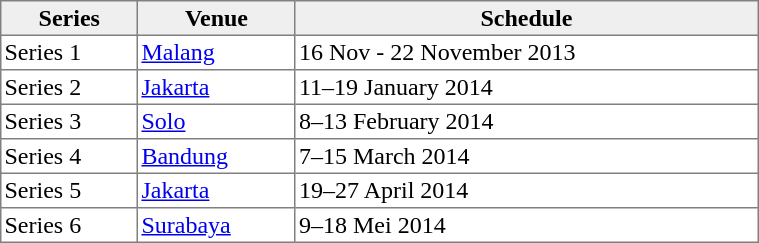<table class="toccolours" border="1" cellpadding="2" style="border-collapse: collapse; text-align: left; width: 40%;">
<tr style="background:#efefef; text-align: center">
<th>Series</th>
<th>Venue</th>
<th>Schedule</th>
</tr>
<tr style="">
<td>Series 1</td>
<td><a href='#'>Malang</a></td>
<td>16 Nov - 22 November 2013</td>
</tr>
<tr>
<td>Series 2</td>
<td><a href='#'>Jakarta</a></td>
<td>11–19 January 2014</td>
</tr>
<tr>
<td>Series 3</td>
<td><a href='#'>Solo</a></td>
<td>8–13 February 2014</td>
</tr>
<tr>
<td>Series 4</td>
<td><a href='#'>Bandung</a></td>
<td>7–15 March 2014</td>
</tr>
<tr>
<td>Series 5</td>
<td><a href='#'>Jakarta</a></td>
<td>19–27 April 2014</td>
</tr>
<tr>
<td>Series 6</td>
<td><a href='#'>Surabaya</a></td>
<td>9–18 Mei 2014</td>
</tr>
</table>
